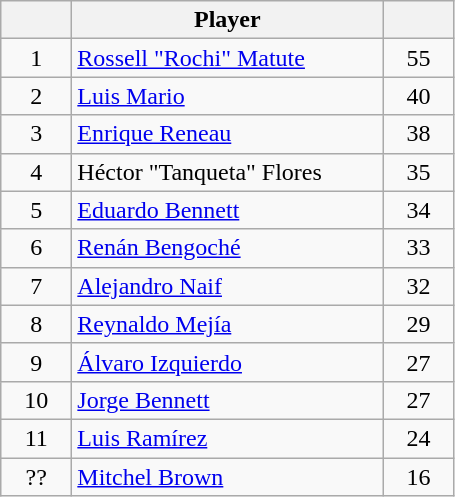<table class="wikitable">
<tr>
<th width="40"></th>
<th width="200">Player</th>
<th width="40"></th>
</tr>
<tr>
<td align="center">1</td>
<td> <a href='#'>Rossell "Rochi" Matute</a></td>
<td align="center">55</td>
</tr>
<tr>
<td align="center">2</td>
<td> <a href='#'>Luis Mario</a></td>
<td align="center">40</td>
</tr>
<tr>
<td align="center">3</td>
<td> <a href='#'>Enrique Reneau</a></td>
<td align="center">38</td>
</tr>
<tr>
<td align="center">4</td>
<td> Héctor "Tanqueta" Flores</td>
<td align="center">35</td>
</tr>
<tr>
<td align="center">5</td>
<td> <a href='#'>Eduardo Bennett</a></td>
<td align="center">34</td>
</tr>
<tr>
<td align="center">6</td>
<td> <a href='#'>Renán Bengoché</a></td>
<td align="center">33</td>
</tr>
<tr>
<td align="center">7</td>
<td> <a href='#'>Alejandro Naif</a></td>
<td align="center">32</td>
</tr>
<tr>
<td align="center">8</td>
<td> <a href='#'>Reynaldo Mejía</a></td>
<td align="center">29</td>
</tr>
<tr>
<td align="center">9</td>
<td> <a href='#'>Álvaro Izquierdo</a></td>
<td align="center">27</td>
</tr>
<tr>
<td align="center">10</td>
<td> <a href='#'>Jorge Bennett</a></td>
<td align="center">27</td>
</tr>
<tr>
<td align="center">11</td>
<td> <a href='#'>Luis Ramírez</a></td>
<td align="center">24</td>
</tr>
<tr>
<td align="center">??</td>
<td> <a href='#'>Mitchel Brown</a></td>
<td align="center">16</td>
</tr>
</table>
